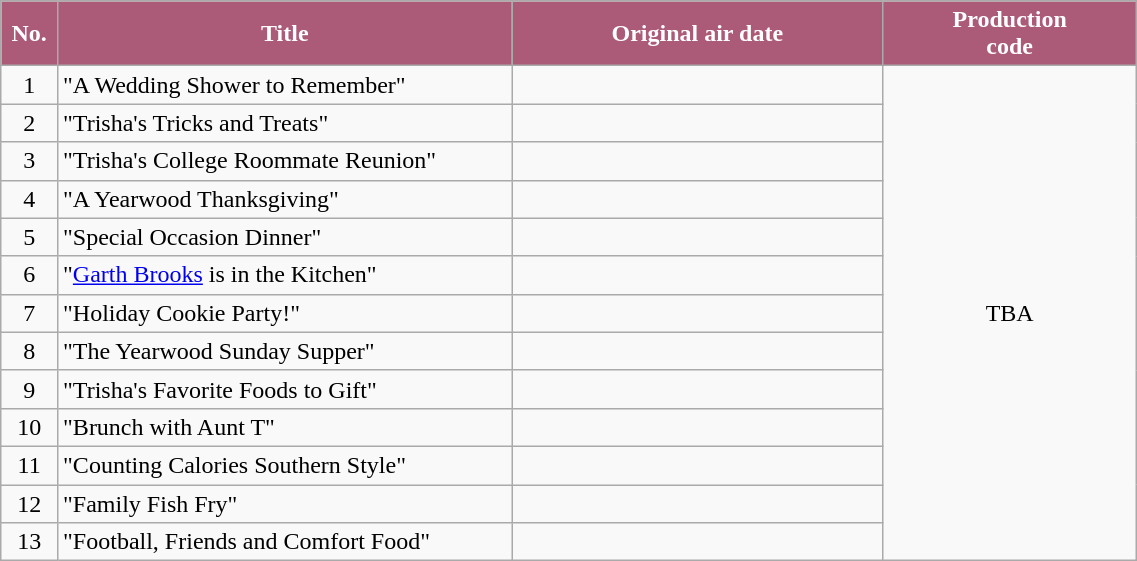<table class="wikitable plainrowheaders" style="width:60%;">
<tr>
<th style="background-color: #ab5b78; color: #FFFFFF;" width=5%>No.</th>
<th style="background-color: #ab5b78; color: #FFFFFF;" width=40%>Title</th>
<th style="background-color: #ab5b78; color: #FFFFFF;">Original air date</th>
<th style="background-color: #ab5b78; color: #FFFFFF;">Production<br>code</th>
</tr>
<tr>
<td align=center>1</td>
<td>"A Wedding Shower to Remember"</td>
<td align=center></td>
<td align=center rowspan=13>TBA</td>
</tr>
<tr>
<td align=center>2</td>
<td>"Trisha's Tricks and Treats"</td>
<td align=center></td>
</tr>
<tr>
<td align=center>3</td>
<td>"Trisha's College Roommate Reunion"</td>
<td align=center></td>
</tr>
<tr>
<td align=center>4</td>
<td>"A Yearwood Thanksgiving"</td>
<td align=center></td>
</tr>
<tr>
<td align=center>5</td>
<td>"Special Occasion Dinner"</td>
<td align=center></td>
</tr>
<tr>
<td align=center>6</td>
<td>"<a href='#'>Garth Brooks</a> is in the Kitchen"</td>
<td align=center></td>
</tr>
<tr>
<td align=center>7</td>
<td>"Holiday Cookie Party!"</td>
<td align=center></td>
</tr>
<tr>
<td align=center>8</td>
<td>"The Yearwood Sunday Supper"</td>
<td align=center></td>
</tr>
<tr>
<td align=center>9</td>
<td>"Trisha's Favorite Foods to Gift"</td>
<td align=center></td>
</tr>
<tr>
<td align=center>10</td>
<td>"Brunch with Aunt T"</td>
<td align=center></td>
</tr>
<tr>
<td align=center>11</td>
<td>"Counting Calories Southern Style"</td>
<td align=center></td>
</tr>
<tr>
<td align=center>12</td>
<td>"Family Fish Fry"</td>
<td align=center></td>
</tr>
<tr>
<td align=center>13</td>
<td>"Football, Friends and Comfort Food"</td>
<td align=center></td>
</tr>
</table>
